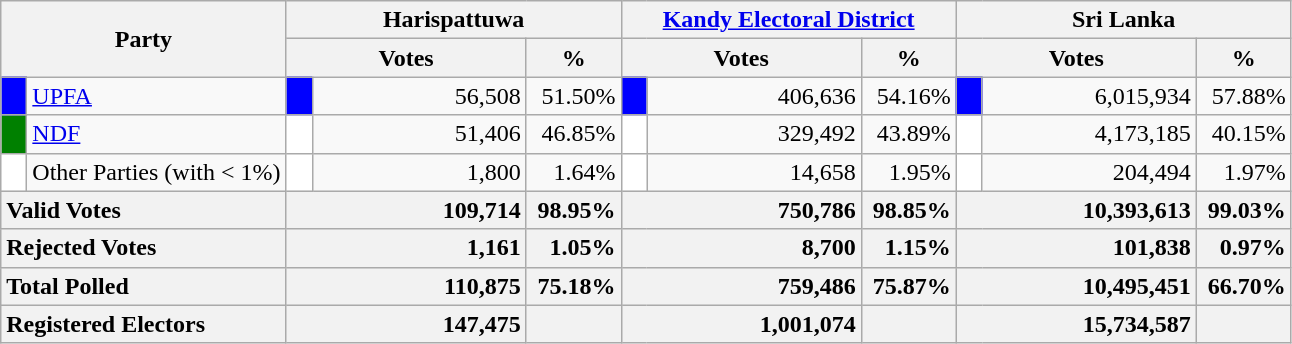<table class="wikitable">
<tr>
<th colspan="2" width="144px"rowspan="2">Party</th>
<th colspan="3" width="216px">Harispattuwa</th>
<th colspan="3" width="216px"><a href='#'>Kandy Electoral District</a></th>
<th colspan="3" width="216px">Sri Lanka</th>
</tr>
<tr>
<th colspan="2" width="144px">Votes</th>
<th>%</th>
<th colspan="2" width="144px">Votes</th>
<th>%</th>
<th colspan="2" width="144px">Votes</th>
<th>%</th>
</tr>
<tr>
<td style="background-color:blue;" width="10px"></td>
<td style="text-align:left;"><a href='#'>UPFA</a></td>
<td style="background-color:blue;" width="10px"></td>
<td style="text-align:right;">56,508</td>
<td style="text-align:right;">51.50%</td>
<td style="background-color:blue;" width="10px"></td>
<td style="text-align:right;">406,636</td>
<td style="text-align:right;">54.16%</td>
<td style="background-color:blue;" width="10px"></td>
<td style="text-align:right;">6,015,934</td>
<td style="text-align:right;">57.88%</td>
</tr>
<tr>
<td style="background-color:green;" width="10px"></td>
<td style="text-align:left;"><a href='#'>NDF</a></td>
<td style="background-color:white;" width="10px"></td>
<td style="text-align:right;">51,406</td>
<td style="text-align:right;">46.85%</td>
<td style="background-color:white;" width="10px"></td>
<td style="text-align:right;">329,492</td>
<td style="text-align:right;">43.89%</td>
<td style="background-color:white;" width="10px"></td>
<td style="text-align:right;">4,173,185</td>
<td style="text-align:right;">40.15%</td>
</tr>
<tr>
<td style="background-color:white;" width="10px"></td>
<td style="text-align:left;">Other Parties (with < 1%)</td>
<td style="background-color:white;" width="10px"></td>
<td style="text-align:right;">1,800</td>
<td style="text-align:right;">1.64%</td>
<td style="background-color:white;" width="10px"></td>
<td style="text-align:right;">14,658</td>
<td style="text-align:right;">1.95%</td>
<td style="background-color:white;" width="10px"></td>
<td style="text-align:right;">204,494</td>
<td style="text-align:right;">1.97%</td>
</tr>
<tr>
<th colspan="2" width="144px"style="text-align:left;">Valid Votes</th>
<th style="text-align:right;"colspan="2" width="144px">109,714</th>
<th style="text-align:right;">98.95%</th>
<th style="text-align:right;"colspan="2" width="144px">750,786</th>
<th style="text-align:right;">98.85%</th>
<th style="text-align:right;"colspan="2" width="144px">10,393,613</th>
<th style="text-align:right;">99.03%</th>
</tr>
<tr>
<th colspan="2" width="144px"style="text-align:left;">Rejected Votes</th>
<th style="text-align:right;"colspan="2" width="144px">1,161</th>
<th style="text-align:right;">1.05%</th>
<th style="text-align:right;"colspan="2" width="144px">8,700</th>
<th style="text-align:right;">1.15%</th>
<th style="text-align:right;"colspan="2" width="144px">101,838</th>
<th style="text-align:right;">0.97%</th>
</tr>
<tr>
<th colspan="2" width="144px"style="text-align:left;">Total Polled</th>
<th style="text-align:right;"colspan="2" width="144px">110,875</th>
<th style="text-align:right;">75.18%</th>
<th style="text-align:right;"colspan="2" width="144px">759,486</th>
<th style="text-align:right;">75.87%</th>
<th style="text-align:right;"colspan="2" width="144px">10,495,451</th>
<th style="text-align:right;">66.70%</th>
</tr>
<tr>
<th colspan="2" width="144px"style="text-align:left;">Registered Electors</th>
<th style="text-align:right;"colspan="2" width="144px">147,475</th>
<th></th>
<th style="text-align:right;"colspan="2" width="144px">1,001,074</th>
<th></th>
<th style="text-align:right;"colspan="2" width="144px">15,734,587</th>
<th></th>
</tr>
</table>
